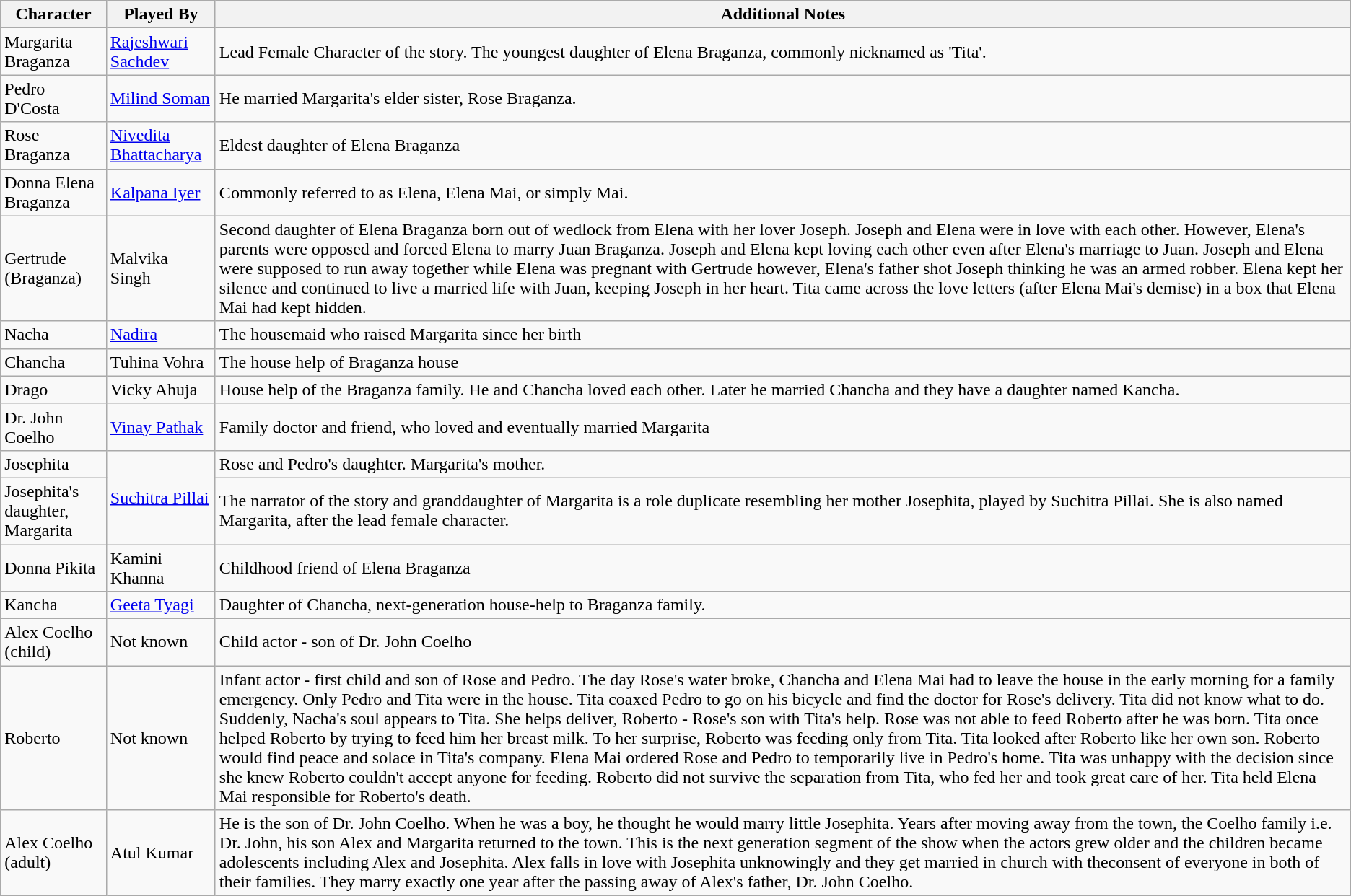<table class="wikitable">
<tr>
<th>Character</th>
<th>Played By</th>
<th>Additional Notes</th>
</tr>
<tr>
<td>Margarita Braganza</td>
<td><a href='#'>Rajeshwari Sachdev</a></td>
<td>Lead Female Character of the story. The youngest daughter of Elena Braganza, commonly nicknamed as 'Tita'.</td>
</tr>
<tr>
<td>Pedro D'Costa</td>
<td><a href='#'>Milind Soman</a></td>
<td>He married Margarita's elder sister, Rose Braganza.</td>
</tr>
<tr>
<td>Rose Braganza</td>
<td><a href='#'>Nivedita Bhattacharya</a></td>
<td>Eldest daughter of Elena Braganza</td>
</tr>
<tr>
<td>Donna Elena Braganza</td>
<td><a href='#'>Kalpana Iyer</a></td>
<td>Commonly referred to as Elena, Elena Mai, or simply Mai.</td>
</tr>
<tr>
<td>Gertrude (Braganza)</td>
<td>Malvika Singh</td>
<td>Second daughter of Elena Braganza born out of wedlock from Elena with her lover Joseph. Joseph and Elena were in love with each other. However, Elena's parents were opposed and forced Elena to marry Juan Braganza. Joseph and Elena kept loving each other even after Elena's marriage to Juan. Joseph and Elena were supposed to run away together while Elena was pregnant with Gertrude however, Elena's father shot Joseph thinking he was an armed robber. Elena kept her silence and continued to live a married life with Juan, keeping Joseph in her heart. Tita came across the love letters (after Elena Mai's demise) in a box that Elena Mai had kept hidden.</td>
</tr>
<tr>
<td>Nacha</td>
<td><a href='#'>Nadira</a></td>
<td>The housemaid who raised Margarita since her birth</td>
</tr>
<tr>
<td>Chancha</td>
<td>Tuhina Vohra</td>
<td>The house help of Braganza house</td>
</tr>
<tr>
<td>Drago</td>
<td>Vicky Ahuja</td>
<td>House help of the Braganza family. He and Chancha loved each other. Later he married Chancha and they have a daughter named Kancha.</td>
</tr>
<tr>
<td>Dr. John Coelho</td>
<td><a href='#'>Vinay Pathak</a></td>
<td>Family doctor and friend, who loved and eventually married Margarita</td>
</tr>
<tr>
<td>Josephita</td>
<td rowspan="2"><a href='#'>Suchitra Pillai</a></td>
<td>Rose and Pedro's daughter. Margarita's mother.</td>
</tr>
<tr>
<td>Josephita's daughter, Margarita</td>
<td>The narrator of the story and granddaughter of Margarita is a role duplicate resembling her mother Josephita, played by Suchitra Pillai. She is also named Margarita, after the lead female character.</td>
</tr>
<tr>
<td>Donna Pikita</td>
<td>Kamini Khanna</td>
<td>Childhood friend of Elena Braganza</td>
</tr>
<tr>
<td>Kancha</td>
<td><a href='#'>Geeta Tyagi</a></td>
<td>Daughter of Chancha, next-generation house-help to Braganza family.</td>
</tr>
<tr>
<td>Alex Coelho (child)</td>
<td>Not known</td>
<td>Child actor - son of Dr. John Coelho</td>
</tr>
<tr>
<td>Roberto</td>
<td>Not known</td>
<td>Infant actor - first child and son of Rose and Pedro. The day Rose's water broke, Chancha and Elena Mai had to leave the house in the early morning for a family emergency. Only Pedro and Tita were in the house. Tita coaxed Pedro to go on his bicycle and find the doctor for Rose's delivery. Tita did not know what to do. Suddenly, Nacha's soul appears to Tita. She helps deliver, Roberto - Rose's son with Tita's help. Rose was not able to feed Roberto after he was born. Tita once helped Roberto by trying to feed him her breast milk. To her surprise, Roberto was feeding only from Tita. Tita looked after Roberto like her own son. Roberto would find peace and solace in Tita's company. Elena Mai ordered Rose and Pedro to temporarily live in Pedro's home. Tita was unhappy with the decision since she knew Roberto couldn't accept anyone for feeding. Roberto did not survive the separation from Tita, who fed her and took great care of her. Tita held Elena Mai responsible for Roberto's death.</td>
</tr>
<tr>
<td>Alex Coelho (adult)</td>
<td>Atul Kumar</td>
<td>He is the son of Dr. John Coelho. When he was a boy, he thought he would marry little Josephita. Years after moving away from the town, the Coelho family i.e. Dr. John, his son Alex and Margarita returned to the town. This is the next generation segment of the show when the actors grew older and the children became adolescents including Alex and Josephita. Alex falls in love with Josephita unknowingly and they get married in church with theconsent of everyone in both of their families. They marry exactly one year after the passing away of Alex's father, Dr. John Coelho.</td>
</tr>
</table>
